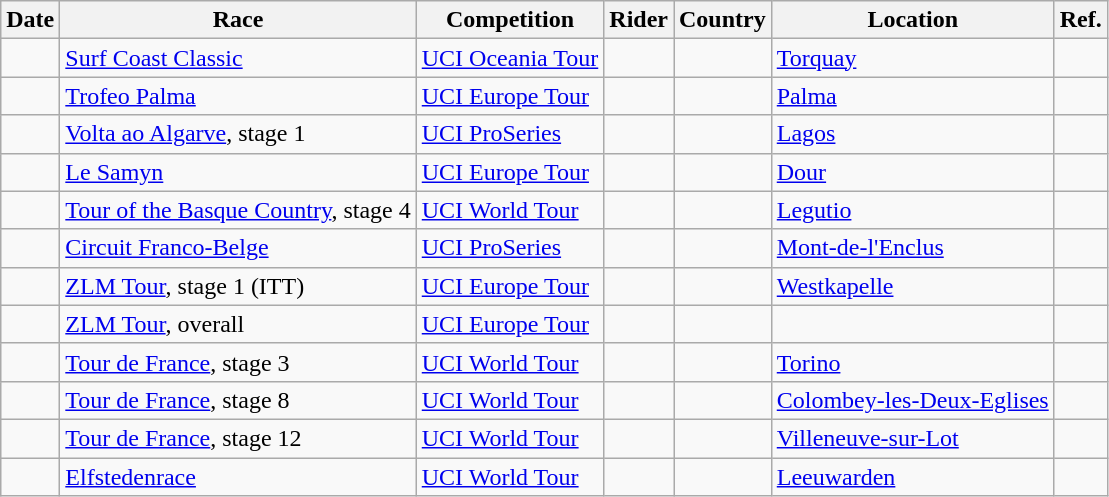<table class="wikitable sortable">
<tr>
<th>Date</th>
<th>Race</th>
<th>Competition</th>
<th>Rider</th>
<th>Country</th>
<th>Location</th>
<th class="unsortable">Ref.</th>
</tr>
<tr>
<td></td>
<td><a href='#'>Surf Coast Classic</a></td>
<td><a href='#'>UCI Oceania Tour</a></td>
<td></td>
<td></td>
<td><a href='#'>Torquay</a></td>
<td align="center"></td>
</tr>
<tr>
<td></td>
<td><a href='#'>Trofeo Palma</a></td>
<td><a href='#'>UCI Europe Tour</a></td>
<td></td>
<td></td>
<td><a href='#'>Palma</a></td>
<td align="center"></td>
</tr>
<tr>
<td></td>
<td><a href='#'>Volta ao Algarve</a>, stage 1</td>
<td><a href='#'>UCI ProSeries</a></td>
<td></td>
<td></td>
<td><a href='#'>Lagos</a></td>
<td align="center"></td>
</tr>
<tr>
<td></td>
<td><a href='#'>Le Samyn</a></td>
<td><a href='#'>UCI Europe Tour</a></td>
<td></td>
<td></td>
<td><a href='#'>Dour</a></td>
<td align="center"></td>
</tr>
<tr>
<td></td>
<td><a href='#'>Tour of the Basque Country</a>, stage 4</td>
<td><a href='#'>UCI World Tour</a></td>
<td></td>
<td></td>
<td><a href='#'>Legutio</a></td>
<td align="center"></td>
</tr>
<tr>
<td></td>
<td><a href='#'>Circuit Franco-Belge</a></td>
<td><a href='#'>UCI ProSeries</a></td>
<td></td>
<td></td>
<td><a href='#'>Mont-de-l'Enclus</a></td>
<td align="center"></td>
</tr>
<tr>
<td></td>
<td><a href='#'>ZLM Tour</a>, stage 1 (ITT)</td>
<td><a href='#'>UCI Europe Tour</a></td>
<td></td>
<td></td>
<td><a href='#'>Westkapelle</a></td>
<td align="center"></td>
</tr>
<tr>
<td></td>
<td><a href='#'>ZLM Tour</a>, overall</td>
<td><a href='#'>UCI Europe Tour</a></td>
<td></td>
<td></td>
<td></td>
<td align="center"></td>
</tr>
<tr>
<td></td>
<td><a href='#'>Tour de France</a>, stage 3</td>
<td><a href='#'>UCI World Tour</a></td>
<td></td>
<td></td>
<td><a href='#'>Torino</a></td>
<td align="center"></td>
</tr>
<tr>
<td></td>
<td><a href='#'>Tour de France</a>, stage 8</td>
<td><a href='#'>UCI World Tour</a></td>
<td></td>
<td></td>
<td><a href='#'>Colombey-les-Deux-Eglises</a></td>
<td align="center"></td>
</tr>
<tr>
<td></td>
<td><a href='#'>Tour de France</a>, stage 12</td>
<td><a href='#'>UCI World Tour</a></td>
<td></td>
<td></td>
<td><a href='#'>Villeneuve-sur-Lot</a></td>
<td align="center"></td>
</tr>
<tr>
<td></td>
<td><a href='#'>Elfstedenrace</a></td>
<td><a href='#'>UCI World Tour</a></td>
<td></td>
<td></td>
<td><a href='#'>Leeuwarden</a></td>
<td align="center"></td>
</tr>
</table>
